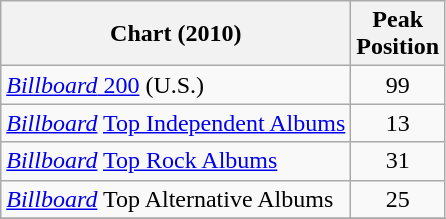<table class="wikitable sortable">
<tr>
<th align="left">Chart (2010)</th>
<th align="left">Peak<br>Position</th>
</tr>
<tr>
<td align="left"><a href='#'><em>Billboard</em> 200</a> (U.S.)</td>
<td align="center">99</td>
</tr>
<tr>
<td align="left"><em><a href='#'>Billboard</a></em> <a href='#'>Top Independent Albums</a></td>
<td align="center">13</td>
</tr>
<tr>
<td align="left"><em><a href='#'>Billboard</a></em> <a href='#'>Top Rock Albums</a></td>
<td align="center">31</td>
</tr>
<tr>
<td align="left"><em><a href='#'>Billboard</a></em> Top Alternative Albums</td>
<td align="center">25</td>
</tr>
<tr>
</tr>
</table>
